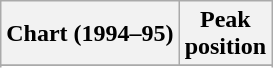<table class="wikitable plainrowheaders" style="text-align:center">
<tr>
<th scope="col">Chart (1994–95)</th>
<th scope="col">Peak<br> position</th>
</tr>
<tr>
</tr>
<tr>
</tr>
</table>
